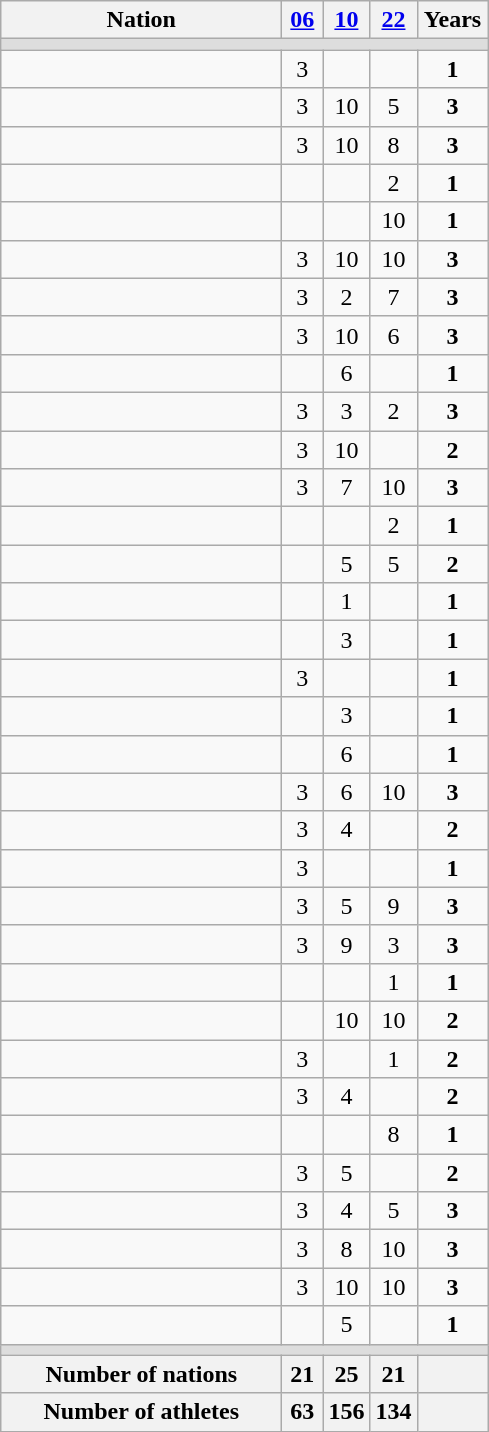<table class=wikitable style="text-align:center">
<tr>
<th width=180>Nation</th>
<th width=20><a href='#'>06</a></th>
<th width=20><a href='#'>10</a></th>
<th width=20><a href='#'>22</a></th>
<th width=40>Years</th>
</tr>
<tr style="background:#DDDDDD;">
<td colspan=5></td>
</tr>
<tr>
<td align=left></td>
<td>3</td>
<td></td>
<td></td>
<td><strong>1</strong></td>
</tr>
<tr>
<td align=left></td>
<td>3</td>
<td>10</td>
<td>5</td>
<td><strong>3</strong></td>
</tr>
<tr>
<td align=left></td>
<td>3</td>
<td>10</td>
<td>8</td>
<td><strong>3</strong></td>
</tr>
<tr>
<td align=left></td>
<td></td>
<td></td>
<td>2</td>
<td><strong>1</strong></td>
</tr>
<tr>
<td align=left></td>
<td></td>
<td></td>
<td>10</td>
<td><strong>1</strong></td>
</tr>
<tr>
<td align=left></td>
<td>3</td>
<td>10</td>
<td>10</td>
<td><strong>3</strong></td>
</tr>
<tr>
<td align=left></td>
<td>3</td>
<td>2</td>
<td>7</td>
<td><strong>3</strong></td>
</tr>
<tr>
<td align=left></td>
<td>3</td>
<td>10</td>
<td>6</td>
<td><strong>3</strong></td>
</tr>
<tr>
<td align=left></td>
<td></td>
<td>6</td>
<td></td>
<td><strong>1</strong></td>
</tr>
<tr>
<td align=left></td>
<td>3</td>
<td>3</td>
<td>2</td>
<td><strong>3</strong></td>
</tr>
<tr>
<td align=left></td>
<td>3</td>
<td>10</td>
<td></td>
<td><strong>2</strong></td>
</tr>
<tr>
<td align=left></td>
<td>3</td>
<td>7</td>
<td>10</td>
<td><strong>3</strong></td>
</tr>
<tr>
<td align=left></td>
<td></td>
<td></td>
<td>2</td>
<td><strong>1</strong></td>
</tr>
<tr>
<td align=left></td>
<td></td>
<td>5</td>
<td>5</td>
<td><strong>2</strong></td>
</tr>
<tr>
<td align=left></td>
<td></td>
<td>1</td>
<td></td>
<td><strong>1</strong></td>
</tr>
<tr>
<td align=left></td>
<td></td>
<td>3</td>
<td></td>
<td><strong>1</strong></td>
</tr>
<tr>
<td align=left></td>
<td>3</td>
<td></td>
<td></td>
<td><strong>1</strong></td>
</tr>
<tr>
<td align=left></td>
<td></td>
<td>3</td>
<td></td>
<td><strong>1</strong></td>
</tr>
<tr>
<td align=left></td>
<td></td>
<td>6</td>
<td></td>
<td><strong>1</strong></td>
</tr>
<tr>
<td align=left></td>
<td>3</td>
<td>6</td>
<td>10</td>
<td><strong>3</strong></td>
</tr>
<tr>
<td align=left></td>
<td>3</td>
<td>4</td>
<td></td>
<td><strong>2</strong></td>
</tr>
<tr>
<td align=left></td>
<td>3</td>
<td></td>
<td></td>
<td><strong>1</strong></td>
</tr>
<tr>
<td align=left></td>
<td>3</td>
<td>5</td>
<td>9</td>
<td><strong>3</strong></td>
</tr>
<tr>
<td align=left></td>
<td>3</td>
<td>9</td>
<td>3</td>
<td><strong>3</strong></td>
</tr>
<tr>
<td align=left></td>
<td></td>
<td></td>
<td>1</td>
<td><strong>1</strong></td>
</tr>
<tr>
<td align=left></td>
<td></td>
<td>10</td>
<td>10</td>
<td><strong>2</strong></td>
</tr>
<tr>
<td align=left></td>
<td>3</td>
<td></td>
<td>1</td>
<td><strong>2</strong></td>
</tr>
<tr>
<td align=left></td>
<td>3</td>
<td>4</td>
<td></td>
<td><strong>2</strong></td>
</tr>
<tr>
<td align=left></td>
<td></td>
<td></td>
<td>8</td>
<td><strong>1</strong></td>
</tr>
<tr>
<td align=left></td>
<td>3</td>
<td>5</td>
<td></td>
<td><strong>2</strong></td>
</tr>
<tr>
<td align=left></td>
<td>3</td>
<td>4</td>
<td>5</td>
<td><strong>3</strong></td>
</tr>
<tr>
<td align=left></td>
<td>3</td>
<td>8</td>
<td>10</td>
<td><strong>3</strong></td>
</tr>
<tr>
<td align=left></td>
<td>3</td>
<td>10</td>
<td>10</td>
<td><strong>3</strong></td>
</tr>
<tr>
<td align=left></td>
<td></td>
<td>5</td>
<td></td>
<td><strong>1</strong></td>
</tr>
<tr style="background:#DDDDDD;">
<td colspan=5></td>
</tr>
<tr>
<th>Number of nations</th>
<th>21</th>
<th>25</th>
<th>21</th>
<th></th>
</tr>
<tr>
<th>Number of athletes</th>
<th>63</th>
<th>156</th>
<th>134</th>
<th></th>
</tr>
</table>
